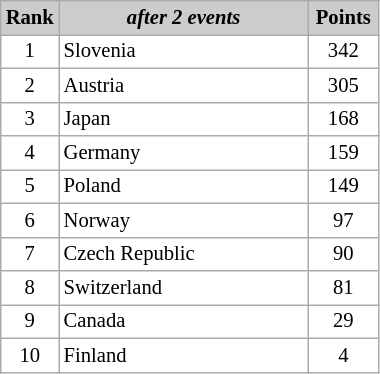<table class="wikitable plainrowheaders" style="background:#fff; font-size:86%; line-height:16px; border:gray solid 1px; border-collapse:collapse;">
<tr style="background:#ccc; text-align:center;">
<th scope="col" style="background:#ccc;" width=10px;">Rank</th>
<th scope="col" style="background:#ccc;" width=160px;"><em>after 2 events</em></th>
<th scope="col" style="background:#ccc;" width=40px;">Points</th>
</tr>
<tr align=center>
<td>1</td>
<td align=left><span>Slovenia</span></td>
<td><span>342</span></td>
</tr>
<tr align=center>
<td>2</td>
<td align=left><span>Austria</span></td>
<td><span>305</span></td>
</tr>
<tr align=center>
<td>3</td>
<td align=left><span>Japan</span></td>
<td><span>168</span></td>
</tr>
<tr align=center>
<td>4</td>
<td align=left><span>Germany</span></td>
<td><span>159</span></td>
</tr>
<tr align=center>
<td>5</td>
<td align=left><span>Poland</span></td>
<td><span>149</span></td>
</tr>
<tr align=center>
<td>6</td>
<td align=left><span>Norway</span></td>
<td><span>97</span></td>
</tr>
<tr align=center>
<td>7</td>
<td align=left><span>Czech Republic</span></td>
<td><span>90</span></td>
</tr>
<tr align=center>
<td>8</td>
<td align=left><span>Switzerland</span></td>
<td><span>81</span></td>
</tr>
<tr align=center>
<td>9</td>
<td align=left><span>Canada</span></td>
<td><span>29</span></td>
</tr>
<tr align=center>
<td>10</td>
<td align=left><span>Finland</span></td>
<td><span>4</span></td>
</tr>
</table>
